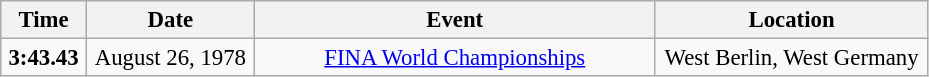<table class="wikitable" style="font-size: 95%; text-align:center">
<tr>
<th width=50>Time</th>
<th width=105>Date</th>
<th width=260>Event</th>
<th width=175>Location</th>
</tr>
<tr>
<td><strong>3:43.43</strong></td>
<td>August 26, 1978</td>
<td><a href='#'>FINA World Championships</a></td>
<td>West Berlin, West Germany</td>
</tr>
</table>
